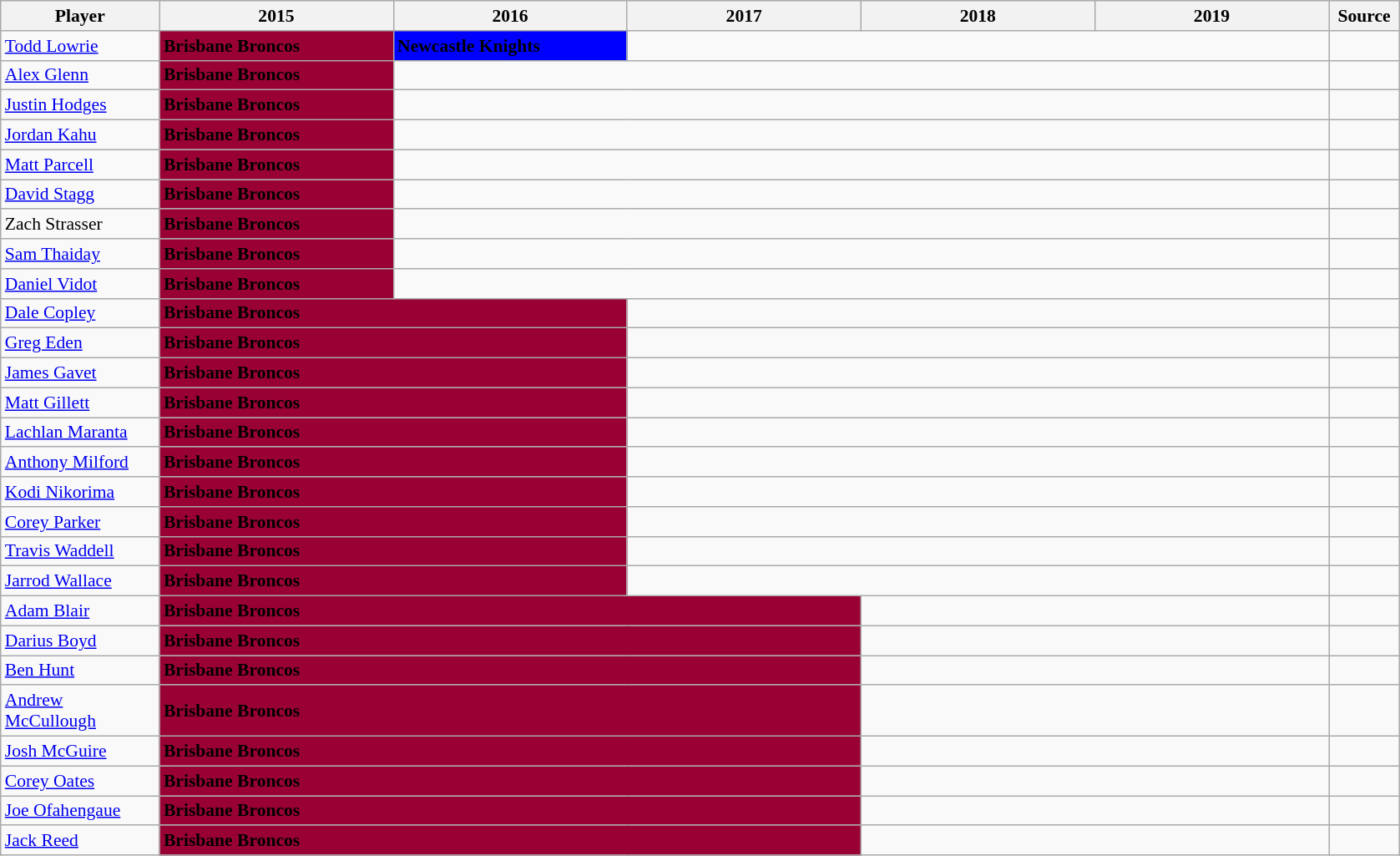<table class="wikitable" style="font-size:90%">
<tr>
<th width="120">Player</th>
<th width="180">2015</th>
<th width="180">2016</th>
<th width="180">2017</th>
<th width="180">2018</th>
<th width="180">2019</th>
<th width="50">Source</th>
</tr>
<tr>
<td><a href='#'>Todd Lowrie</a></td>
<td colspan="1" style="background-color:#990033;"><div><span><strong>Brisbane Broncos</strong></span></div></td>
<td colspan="1" style="background-color:blue;"><div><span><strong>Newcastle Knights</strong></span></div></td>
<td colspan="3"></td>
<td></td>
</tr>
<tr>
<td><a href='#'>Alex Glenn</a></td>
<td colspan="1" style="background-color:#990033;"><div><span><strong>Brisbane Broncos</strong></span></div></td>
<td colspan="4"></td>
<td></td>
</tr>
<tr>
<td><a href='#'>Justin Hodges</a></td>
<td colspan="1" style="background-color:#990033;"><div><span><strong>Brisbane Broncos</strong></span></div></td>
<td colspan="4"></td>
<td> </td>
</tr>
<tr>
<td><a href='#'>Jordan Kahu</a></td>
<td colspan="1" style="background-color:#990033;"><div><span><strong>Brisbane Broncos</strong></span></div></td>
<td colspan="4"></td>
<td></td>
</tr>
<tr>
<td><a href='#'>Matt Parcell</a></td>
<td colspan="1" style="background-color:#990033;"><div><span><strong>Brisbane Broncos</strong></span></div></td>
<td colspan="4"></td>
<td></td>
</tr>
<tr>
<td><a href='#'>David Stagg</a></td>
<td colspan="1" style="background-color:#990033;"><div><span><strong>Brisbane Broncos</strong></span></div></td>
<td colspan="4"></td>
<td></td>
</tr>
<tr>
<td>Zach Strasser</td>
<td colspan="1" style="background-color:#990033;"><div><span><strong>Brisbane Broncos</strong></span></div></td>
<td colspan="4"></td>
<td></td>
</tr>
<tr>
<td><a href='#'>Sam Thaiday</a></td>
<td colspan="1" style="background-color:#990033;"><div><span><strong>Brisbane Broncos</strong></span></div></td>
<td colspan="4"></td>
<td></td>
</tr>
<tr>
<td><a href='#'>Daniel Vidot</a></td>
<td colspan="1" style="background-color:#990033;"><div><span><strong>Brisbane Broncos</strong></span></div></td>
<td colspan="4"></td>
<td></td>
</tr>
<tr>
<td><a href='#'>Dale Copley</a></td>
<td colspan="2" style="background-color:#990033;"><div><span><strong>Brisbane Broncos</strong></span></div></td>
<td colspan="3"></td>
<td></td>
</tr>
<tr>
<td><a href='#'>Greg Eden</a></td>
<td colspan="2" style="background-color:#990033;"><div><span><strong>Brisbane Broncos</strong></span></div></td>
<td colspan="3"></td>
<td></td>
</tr>
<tr>
<td><a href='#'>James Gavet</a></td>
<td colspan="2" style="background-color:#990033;"><div><span><strong>Brisbane Broncos</strong></span></div></td>
<td colspan="3"></td>
<td></td>
</tr>
<tr>
<td><a href='#'>Matt Gillett</a></td>
<td colspan="2" style="background-color:#990033;"><div><span><strong>Brisbane Broncos</strong></span></div></td>
<td colspan="3"></td>
<td></td>
</tr>
<tr>
<td><a href='#'>Lachlan Maranta</a></td>
<td colspan="2" style="background-color:#990033;"><div><span><strong>Brisbane Broncos</strong></span></div></td>
<td colspan="3"></td>
<td></td>
</tr>
<tr>
<td><a href='#'>Anthony Milford</a></td>
<td colspan="2" style="background-color:#990033;"><div><span><strong>Brisbane Broncos</strong></span></div></td>
<td colspan="3"></td>
<td></td>
</tr>
<tr>
<td><a href='#'>Kodi Nikorima</a></td>
<td colspan="2" style="background-color:#990033;"><div><span><strong>Brisbane Broncos</strong></span></div></td>
<td colspan="3"></td>
<td></td>
</tr>
<tr>
<td><a href='#'>Corey Parker</a></td>
<td colspan="2" style="background-color:#990033;"><div><span><strong>Brisbane Broncos</strong></span></div></td>
<td colspan="3"></td>
<td></td>
</tr>
<tr>
<td><a href='#'>Travis Waddell</a></td>
<td colspan="2" style="background-color:#990033;"><div><span><strong>Brisbane Broncos</strong></span></div></td>
<td colspan="3"></td>
<td></td>
</tr>
<tr>
<td><a href='#'>Jarrod Wallace</a></td>
<td colspan="2" style="background-color:#990033;"><div><span><strong>Brisbane Broncos</strong></span></div></td>
<td colspan="3"></td>
<td></td>
</tr>
<tr>
<td><a href='#'>Adam Blair</a></td>
<td colspan="3" style="background-color:#990033;"><div><span><strong>Brisbane Broncos</strong></span></div></td>
<td colspan="2"></td>
<td></td>
</tr>
<tr>
<td><a href='#'>Darius Boyd</a></td>
<td colspan="3" style="background-color:#990033;"><div><span><strong>Brisbane Broncos</strong></span></div></td>
<td colspan="2"></td>
<td></td>
</tr>
<tr>
<td><a href='#'>Ben Hunt</a></td>
<td colspan="3" style="background-color:#990033;"><div><span><strong>Brisbane Broncos</strong></span></div></td>
<td colspan="2"></td>
<td></td>
</tr>
<tr>
<td><a href='#'>Andrew McCullough</a></td>
<td colspan="3" style="background-color:#990033;"><div><span><strong>Brisbane Broncos</strong></span></div></td>
<td colspan="2"></td>
<td></td>
</tr>
<tr>
<td><a href='#'>Josh McGuire</a></td>
<td colspan="3" style="background-color:#990033;"><div><span><strong>Brisbane Broncos</strong></span></div></td>
<td colspan="2"></td>
<td></td>
</tr>
<tr>
<td><a href='#'>Corey Oates</a></td>
<td colspan="3" style="background-color:#990033;"><div><span><strong>Brisbane Broncos</strong></span></div></td>
<td colspan="2"></td>
<td></td>
</tr>
<tr>
<td><a href='#'>Joe Ofahengaue</a></td>
<td colspan="3" style="background-color:#990033;"><div><span><strong>Brisbane Broncos</strong></span></div></td>
<td colspan="2"></td>
<td></td>
</tr>
<tr>
<td><a href='#'>Jack Reed</a></td>
<td colspan="3" style="background-color:#990033;"><div><span><strong>Brisbane Broncos</strong></span></div></td>
<td colspan="2"></td>
<td></td>
</tr>
</table>
